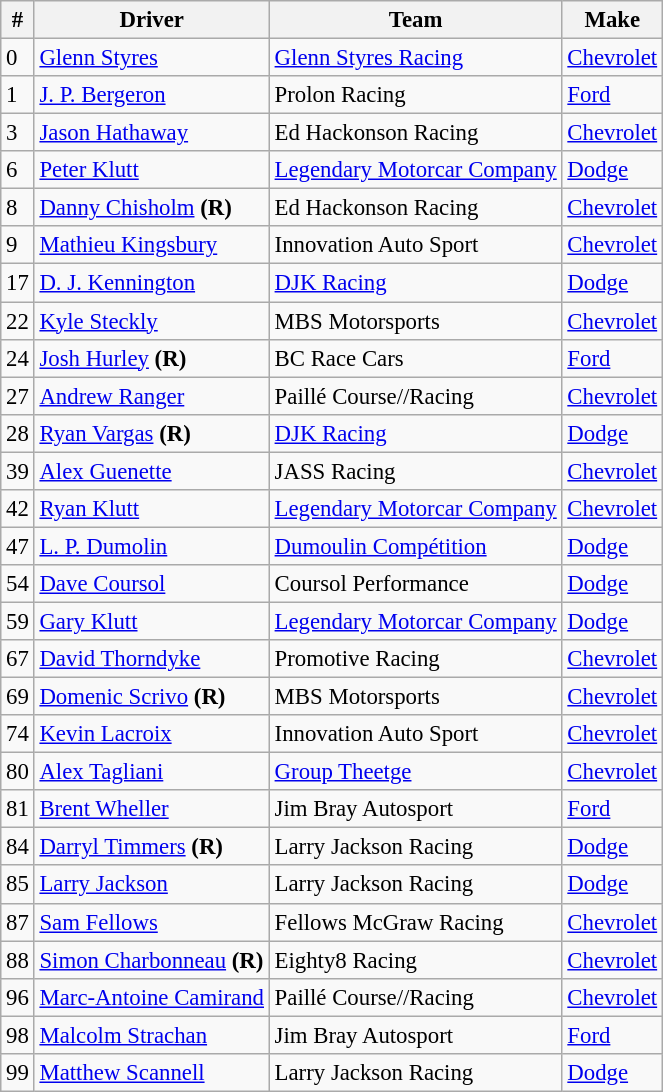<table class="wikitable" style="font-size: 95%;">
<tr>
<th>#</th>
<th>Driver</th>
<th>Team</th>
<th>Make</th>
</tr>
<tr>
<td>0</td>
<td><a href='#'>Glenn Styres</a></td>
<td><a href='#'>Glenn Styres Racing</a></td>
<td><a href='#'>Chevrolet</a></td>
</tr>
<tr>
<td>1</td>
<td><a href='#'>J. P. Bergeron</a></td>
<td>Prolon Racing</td>
<td><a href='#'>Ford</a></td>
</tr>
<tr>
<td>3</td>
<td><a href='#'>Jason Hathaway</a></td>
<td>Ed Hackonson Racing</td>
<td><a href='#'>Chevrolet</a></td>
</tr>
<tr>
<td>6</td>
<td><a href='#'>Peter Klutt</a></td>
<td><a href='#'>Legendary Motorcar Company</a></td>
<td><a href='#'>Dodge</a></td>
</tr>
<tr>
<td>8</td>
<td><a href='#'>Danny Chisholm</a> <strong>(R)</strong></td>
<td>Ed Hackonson Racing</td>
<td><a href='#'>Chevrolet</a></td>
</tr>
<tr>
<td>9</td>
<td><a href='#'>Mathieu Kingsbury</a></td>
<td>Innovation Auto Sport</td>
<td><a href='#'>Chevrolet</a></td>
</tr>
<tr>
<td>17</td>
<td><a href='#'>D. J. Kennington</a></td>
<td><a href='#'>DJK Racing</a></td>
<td><a href='#'>Dodge</a></td>
</tr>
<tr>
<td>22</td>
<td><a href='#'>Kyle Steckly</a></td>
<td>MBS Motorsports</td>
<td><a href='#'>Chevrolet</a></td>
</tr>
<tr>
<td>24</td>
<td><a href='#'>Josh Hurley</a> <strong>(R)</strong></td>
<td>BC Race Cars</td>
<td><a href='#'>Ford</a></td>
</tr>
<tr>
<td>27</td>
<td><a href='#'>Andrew Ranger</a></td>
<td>Paillé Course//Racing</td>
<td><a href='#'>Chevrolet</a></td>
</tr>
<tr>
<td>28</td>
<td><a href='#'>Ryan Vargas</a> <strong>(R)</strong></td>
<td><a href='#'>DJK Racing</a></td>
<td><a href='#'>Dodge</a></td>
</tr>
<tr>
<td>39</td>
<td><a href='#'>Alex Guenette</a></td>
<td>JASS Racing</td>
<td><a href='#'>Chevrolet</a></td>
</tr>
<tr>
<td>42</td>
<td><a href='#'>Ryan Klutt</a></td>
<td><a href='#'>Legendary Motorcar Company</a></td>
<td><a href='#'>Chevrolet</a></td>
</tr>
<tr>
<td>47</td>
<td><a href='#'>L. P. Dumolin</a></td>
<td><a href='#'>Dumoulin Compétition</a></td>
<td><a href='#'>Dodge</a></td>
</tr>
<tr>
<td>54</td>
<td><a href='#'>Dave Coursol</a></td>
<td>Coursol Performance</td>
<td><a href='#'>Dodge</a></td>
</tr>
<tr>
<td>59</td>
<td><a href='#'>Gary Klutt</a></td>
<td><a href='#'>Legendary Motorcar Company</a></td>
<td><a href='#'>Dodge</a></td>
</tr>
<tr>
<td>67</td>
<td><a href='#'>David Thorndyke</a></td>
<td>Promotive Racing</td>
<td><a href='#'>Chevrolet</a></td>
</tr>
<tr>
<td>69</td>
<td><a href='#'>Domenic Scrivo</a> <strong>(R)</strong></td>
<td>MBS Motorsports</td>
<td><a href='#'>Chevrolet</a></td>
</tr>
<tr>
<td>74</td>
<td><a href='#'>Kevin Lacroix</a></td>
<td>Innovation Auto Sport</td>
<td><a href='#'>Chevrolet</a></td>
</tr>
<tr>
<td>80</td>
<td><a href='#'>Alex Tagliani</a></td>
<td><a href='#'>Group Theetge</a></td>
<td><a href='#'>Chevrolet</a></td>
</tr>
<tr>
<td>81</td>
<td><a href='#'>Brent Wheller</a></td>
<td>Jim Bray Autosport</td>
<td><a href='#'>Ford</a></td>
</tr>
<tr>
<td>84</td>
<td><a href='#'>Darryl Timmers</a> <strong>(R)</strong></td>
<td>Larry Jackson Racing</td>
<td><a href='#'>Dodge</a></td>
</tr>
<tr>
<td>85</td>
<td><a href='#'>Larry Jackson</a></td>
<td>Larry Jackson Racing</td>
<td><a href='#'>Dodge</a></td>
</tr>
<tr>
<td>87</td>
<td><a href='#'>Sam Fellows</a></td>
<td>Fellows McGraw Racing</td>
<td><a href='#'>Chevrolet</a></td>
</tr>
<tr>
<td>88</td>
<td><a href='#'>Simon Charbonneau</a> <strong>(R)</strong></td>
<td>Eighty8 Racing</td>
<td><a href='#'>Chevrolet</a></td>
</tr>
<tr>
<td>96</td>
<td><a href='#'>Marc-Antoine Camirand</a></td>
<td>Paillé Course//Racing</td>
<td><a href='#'>Chevrolet</a></td>
</tr>
<tr>
<td>98</td>
<td><a href='#'>Malcolm Strachan</a></td>
<td>Jim Bray Autosport</td>
<td><a href='#'>Ford</a></td>
</tr>
<tr>
<td>99</td>
<td><a href='#'>Matthew Scannell</a></td>
<td>Larry Jackson Racing</td>
<td><a href='#'>Dodge</a></td>
</tr>
</table>
